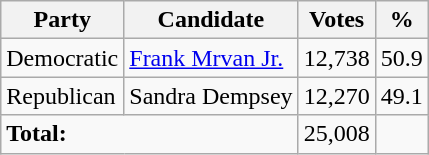<table class="wikitable">
<tr>
<th>Party</th>
<th>Candidate</th>
<th>Votes</th>
<th>%</th>
</tr>
<tr>
<td>Democratic</td>
<td><a href='#'>Frank Mrvan Jr.</a></td>
<td>12,738</td>
<td>50.9</td>
</tr>
<tr>
<td>Republican</td>
<td>Sandra Dempsey</td>
<td>12,270</td>
<td>49.1</td>
</tr>
<tr>
<td colspan="2"><strong>Total:</strong></td>
<td>25,008</td>
<td></td>
</tr>
</table>
